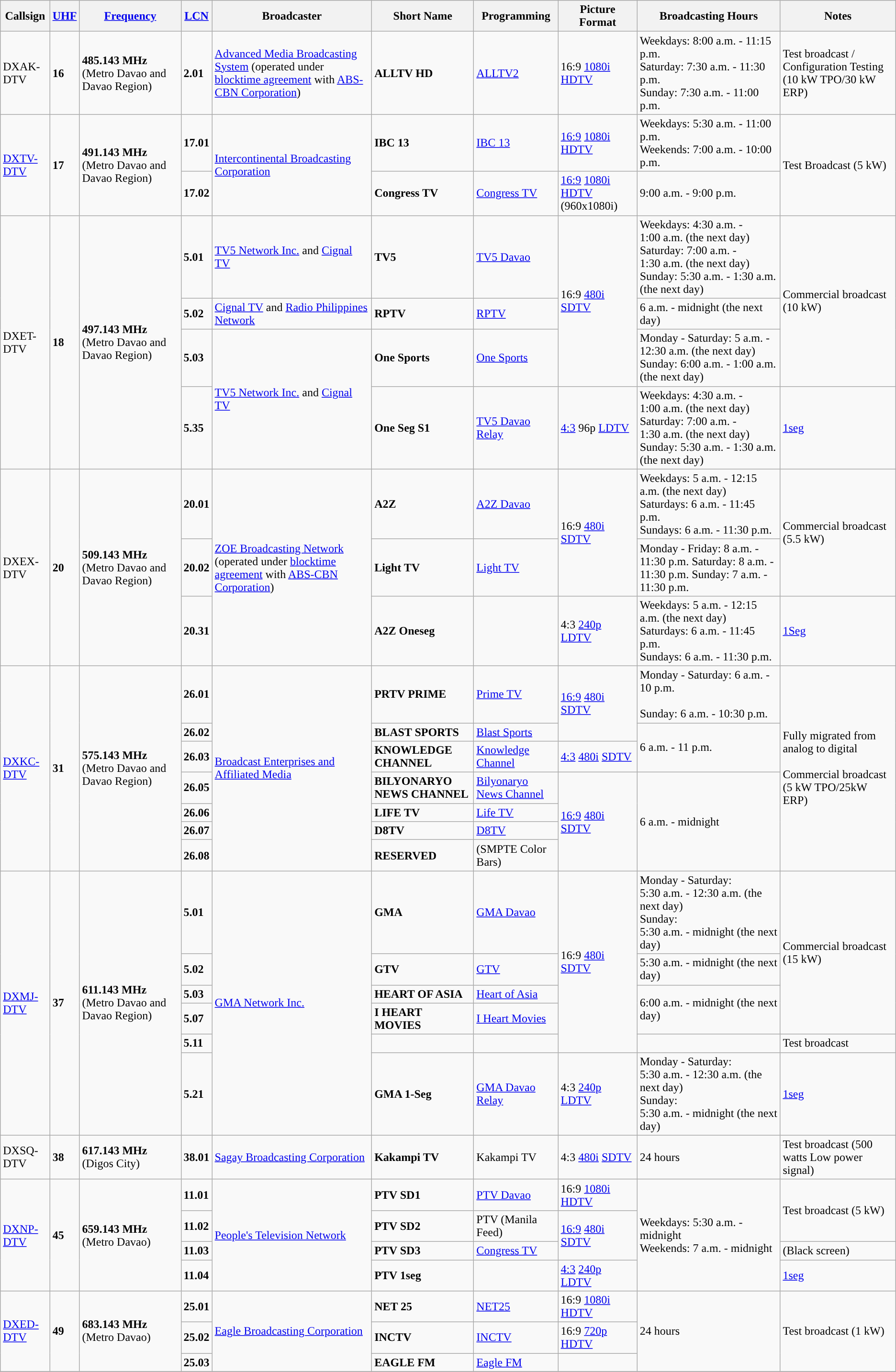<table class="wikitable sortable">
<tr>
<th>Callsign</th>
<th><a href='#'>UHF</a></th>
<th><a href='#'>Frequency</a></th>
<th><a href='#'>LCN</a></th>
<th>Broadcaster</th>
<th>Short Name</th>
<th>Programming</th>
<th>Picture Format</th>
<th>Broadcasting Hours</th>
<th>Notes</th>
</tr>
<tr>
<td rowspan="1">DXAK-DTV</td>
<td rowspan="1"><strong>16</strong></td>
<td rowspan="1"><strong>485.143 MHz</strong> (Metro Davao and Davao Region)</td>
<td><strong>2.01</strong></td>
<td rowspan="1"><a href='#'>Advanced Media Broadcasting System</a> (operated under <a href='#'>blocktime agreement</a> with <a href='#'>ABS-CBN Corporation</a>)</td>
<td><strong>ALLTV HD</strong></td>
<td rowspan="1"><a href='#'>ALLTV2</a></td>
<td>16:9 <a href='#'>1080i</a> <a href='#'>HDTV</a></td>
<td rowspan="1">Weekdays: 8:00 a.m. - 11:15 p.m.<br>Saturday: 7:30 a.m. - 11:30 p.m.<br>Sunday: 7:30 a.m. - 11:00 p.m.</td>
<td rowspan="1">Test broadcast / Configuration Testing (10 kW TPO/30 kW ERP)</td>
</tr>
<tr>
<td rowspan="2"><a href='#'>DXTV-DTV</a></td>
<td rowspan="2"><strong>17</strong></td>
<td rowspan="2"><strong>491.143 MHz</strong><br>(Metro Davao and Davao Region)</td>
<td><strong>17.01</strong></td>
<td rowspan="2"><a href='#'>Intercontinental Broadcasting Corporation</a></td>
<td><strong>IBC 13</strong></td>
<td rowspan="1"><a href='#'>IBC 13</a></td>
<td><a href='#'>16:9</a> <a href='#'>1080i</a> <a href='#'>HDTV</a></td>
<td rowspan="1">Weekdays: 5:30 a.m. - 11:00 p.m. <br> Weekends: 7:00 a.m. - 10:00 p.m.</td>
<td rowspan="2">Test Broadcast (5 kW)</td>
</tr>
<tr>
<td><strong>17.02</strong></td>
<td><strong>Congress TV</strong></td>
<td rowspan="1"><a href='#'>Congress TV</a></td>
<td><a href='#'>16:9</a> <a href='#'>1080i</a> <a href='#'>HDTV</a> (960x1080i)</td>
<td rowspan="1">9:00 a.m. - 9:00 p.m.</td>
</tr>
<tr>
<td rowspan="4">DXET-DTV</td>
<td rowspan="4"><strong>18</strong></td>
<td rowspan="4"><strong>497.143 MHz</strong><br>(Metro Davao and Davao Region)</td>
<td><strong>5.01</strong></td>
<td rowspan="1"><a href='#'>TV5 Network Inc.</a> and <a href='#'>Cignal TV</a></td>
<td><strong>TV5</strong></td>
<td><a href='#'>TV5 Davao</a></td>
<td rowspan="3">16:9 <a href='#'>480i</a> <a href='#'>SDTV</a></td>
<td>Weekdays:  4:30 a.m. - 1:00 a.m. (the next day) <br> Saturday: 7:00 a.m. - 1:30 a.m. (the next day) <br> Sunday: 5:30 a.m. - 1:30 a.m. (the next day)</td>
<td rowspan="3">Commercial broadcast (10 kW)</td>
</tr>
<tr>
<td><strong>5.02</strong></td>
<td><a href='#'>Cignal TV</a> and <a href='#'>Radio Philippines Network</a></td>
<td><strong>RPTV</strong></td>
<td><a href='#'>RPTV</a></td>
<td>6 a.m. - midnight (the next day)</td>
</tr>
<tr>
<td><strong>5.03</strong></td>
<td rowspan="2"><a href='#'>TV5 Network Inc.</a> and <a href='#'>Cignal TV</a></td>
<td><strong>One Sports</strong></td>
<td><a href='#'>One Sports</a></td>
<td>Monday - Saturday: 5 a.m. - 12:30 a.m. (the next day) <br> Sunday: 6:00 a.m. - 1:00 a.m. (the next day)</td>
</tr>
<tr>
<td><strong>5.35</strong></td>
<td><strong>One Seg S1</strong></td>
<td><a href='#'>TV5 Davao Relay</a></td>
<td><a href='#'>4:3</a> 96p <a href='#'>LDTV</a></td>
<td>Weekdays:  4:30 a.m. - 1:00 a.m. (the next day) <br> Saturday: 7:00 a.m. - 1:30 a.m. (the next day) <br> Sunday: 5:30 a.m. - 1:30 a.m. (the next day)</td>
<td><a href='#'>1seg</a></td>
</tr>
<tr>
<td rowspan="3">DXEX-DTV</td>
<td rowspan="3"><strong>20</strong></td>
<td rowspan="3"><strong>509.143 MHz</strong> (Metro Davao and Davao Region)</td>
<td><strong>20.01</strong></td>
<td rowspan="3"><a href='#'>ZOE Broadcasting Network</a> (operated under <a href='#'>blocktime agreement</a> with <a href='#'>ABS-CBN Corporation</a>)</td>
<td><strong>A2Z</strong></td>
<td><a href='#'>A2Z Davao</a></td>
<td rowspan="2">16:9 <a href='#'>480i</a> <a href='#'>SDTV</a></td>
<td>Weekdays: 5 a.m. - 12:15 a.m. (the next day) <br> Saturdays: 6 a.m. - 11:45 p.m. <br> Sundays: 6 a.m. - 11:30 p.m.</td>
<td rowspan="2">Commercial broadcast (5.5 kW)</td>
</tr>
<tr>
<td rowspan="1"><strong>20.02</strong></td>
<td><strong>Light TV</strong></td>
<td><a href='#'>Light TV</a></td>
<td>Monday - Friday: 8 a.m. - 11:30 p.m.  Saturday: 8 a.m. - 11:30 p.m.  Sunday: 7 a.m. - 11:30 p.m.</td>
</tr>
<tr>
<td rowspan="1"><strong>20.31</strong></td>
<td><strong>A2Z Oneseg</strong></td>
<td></td>
<td>4:3 <a href='#'>240p</a> <a href='#'>LDTV</a></td>
<td>Weekdays: 5 a.m. - 12:15 a.m. (the next day) <br> Saturdays: 6 a.m. - 11:45 p.m. <br> Sundays: 6 a.m. - 11:30 p.m.</td>
<td><a href='#'>1Seg</a></td>
</tr>
<tr>
<td rowspan="7"><a href='#'>DXKC-DTV</a></td>
<td rowspan="7"><strong>31</strong></td>
<td rowspan="7"><strong>575.143 MHz</strong><br>(Metro Davao and Davao Region)</td>
<td><strong>26.01</strong></td>
<td rowspan="7"><a href='#'>Broadcast Enterprises and Affiliated Media</a></td>
<td><strong>PRTV PRIME</strong></td>
<td rowspan="1"><a href='#'>Prime TV</a></td>
<td rowspan="2"><a href='#'>16:9</a> <a href='#'>480i</a> <a href='#'>SDTV</a></td>
<td rowspan="1">Monday - Saturday: 6 a.m. - 10 p.m. <br><br>Sunday: 6 a.m. - 10:30 p.m.</td>
<td rowspan="7">Fully migrated from analog to digital <br><br>Commercial broadcast (5 kW TPO/25kW ERP)</td>
</tr>
<tr>
<td><strong>26.02</strong></td>
<td><strong>BLAST SPORTS</strong></td>
<td><a href='#'>Blast Sports</a></td>
<td rowspan="2">6 a.m. - 11 p.m.</td>
</tr>
<tr>
<td><strong>26.03</strong></td>
<td><strong>KNOWLEDGE CHANNEL</strong></td>
<td><a href='#'>Knowledge Channel</a></td>
<td><a href='#'>4:3</a> <a href='#'>480i</a> <a href='#'>SDTV</a></td>
</tr>
<tr>
<td><strong>26.05</strong></td>
<td><strong>BILYONARYO NEWS CHANNEL</strong></td>
<td><a href='#'>Bilyonaryo News Channel</a></td>
<td rowspan="4"><a href='#'>16:9</a> <a href='#'>480i</a> <a href='#'>SDTV</a></td>
<td rowspan="4">6 a.m. - midnight</td>
</tr>
<tr>
<td><strong>26.06</strong></td>
<td><strong>LIFE TV</strong></td>
<td><a href='#'>Life TV</a></td>
</tr>
<tr>
<td><strong>26.07</strong></td>
<td><strong>D8TV</strong></td>
<td><a href='#'>D8TV</a></td>
</tr>
<tr>
<td><strong>26.08</strong></td>
<td><strong>RESERVED</strong></td>
<td>(SMPTE Color Bars)</td>
</tr>
<tr>
<td rowspan="6"><a href='#'>DXMJ-DTV</a></td>
<td rowspan="6"><strong>37</strong></td>
<td rowspan="6"><strong>611.143 MHz</strong><br>(Metro Davao and Davao Region)</td>
<td><strong>5.01</strong></td>
<td rowspan="6"><a href='#'>GMA Network Inc.</a></td>
<td><strong>GMA</strong></td>
<td><a href='#'>GMA Davao</a></td>
<td rowspan="5">16:9 <a href='#'>480i</a> <a href='#'>SDTV</a></td>
<td>Monday - Saturday: <br> 5:30 a.m. - 12:30 a.m. (the next day) <br> Sunday: <br> 5:30 a.m. - midnight (the next day)</td>
<td rowspan="4">Commercial broadcast (15 kW)</td>
</tr>
<tr>
<td><strong>5.02</strong></td>
<td><strong>GTV</strong></td>
<td><a href='#'>GTV</a></td>
<td rowspan="1">5:30 a.m. - midnight (the next day)</td>
</tr>
<tr>
<td><strong>5.03</strong></td>
<td><strong>HEART OF ASIA</strong></td>
<td><a href='#'>Heart of Asia</a></td>
<td rowspan="2">6:00 a.m. - midnight (the next day)</td>
</tr>
<tr>
<td><strong>5.07</strong></td>
<td><strong>I HEART MOVIES</strong></td>
<td><a href='#'>I Heart Movies</a></td>
</tr>
<tr>
<td><strong>5.11</strong></td>
<td></td>
<td></td>
<td></td>
<td rowspan="1">Test broadcast</td>
</tr>
<tr>
<td><strong>5.21</strong></td>
<td><strong>GMA 1-Seg</strong></td>
<td><a href='#'>GMA Davao Relay</a></td>
<td>4:3 <a href='#'>240p</a> <a href='#'>LDTV</a></td>
<td>Monday - Saturday: <br> 5:30 a.m. - 12:30 a.m. (the next day) <br> Sunday: <br> 5:30 a.m. - midnight (the next day)</td>
<td><a href='#'>1seg</a></td>
</tr>
<tr>
<td>DXSQ-DTV</td>
<td><strong>38</strong></td>
<td><strong>617.143 MHz</strong><br>(Digos City)</td>
<td><strong>38.01</strong></td>
<td><a href='#'>Sagay Broadcasting Corporation</a></td>
<td><strong>Kakampi TV</strong></td>
<td>Kakampi TV</td>
<td>4:3 <a href='#'>480i</a> <a href='#'>SDTV</a></td>
<td>24 hours</td>
<td>Test broadcast (500 watts Low power signal)</td>
</tr>
<tr>
<td rowspan="4"><a href='#'>DXNP-DTV</a></td>
<td rowspan="4"><strong>45</strong></td>
<td rowspan="4"><strong>659.143 MHz</strong> (Metro Davao)</td>
<td><strong>11.01</strong></td>
<td rowspan="4"><a href='#'>People's Television Network</a></td>
<td><strong>PTV SD1</strong></td>
<td><a href='#'>PTV Davao</a></td>
<td>16:9 <a href='#'>1080i</a> <a href='#'>HDTV</a></td>
<td rowspan="4">Weekdays: 5:30 a.m. - midnight <br> Weekends: 7 a.m. - midnight</td>
<td rowspan="2">Test broadcast (5 kW)</td>
</tr>
<tr>
<td><strong>11.02</strong></td>
<td><strong>PTV SD2</strong></td>
<td>PTV (Manila Feed)</td>
<td rowspan="2'"><a href='#'>16:9</a> <a href='#'>480i</a> <a href='#'>SDTV</a></td>
</tr>
<tr>
<td><strong>11.03</strong></td>
<td><strong>PTV SD3</strong></td>
<td><a href='#'>Congress TV</a></td>
<td rowspan="1">(Black screen)</td>
</tr>
<tr>
<td><strong>11.04</strong></td>
<td><strong>PTV 1seg</strong></td>
<td></td>
<td><a href='#'>4:3</a> <a href='#'>240p</a> <a href='#'>LDTV</a></td>
<td><a href='#'>1seg</a></td>
</tr>
<tr>
<td rowspan="3"><a href='#'>DXED-DTV</a></td>
<td rowspan="3"><strong>49</strong></td>
<td rowspan="3"><strong>683.143 MHz</strong><br>(Metro Davao)</td>
<td><strong>25.01</strong></td>
<td rowspan="3"><a href='#'>Eagle Broadcasting Corporation</a></td>
<td><strong>NET 25</strong></td>
<td><a href='#'>NET25</a></td>
<td>16:9 <a href='#'>1080i</a> <a href='#'>HDTV</a></td>
<td rowspan="3">24 hours</td>
<td rowspan="3">Test broadcast (1 kW)</td>
</tr>
<tr>
<td><strong>25.02</strong></td>
<td><strong>INCTV</strong></td>
<td><a href='#'>INCTV</a></td>
<td>16:9 <a href='#'>720p</a> <a href='#'>HDTV</a></td>
</tr>
<tr>
<td><strong>25.03</strong></td>
<td><strong>EAGLE FM</strong></td>
<td><a href='#'>Eagle FM</a></td>
<td></td>
</tr>
<tr>
</tr>
</table>
